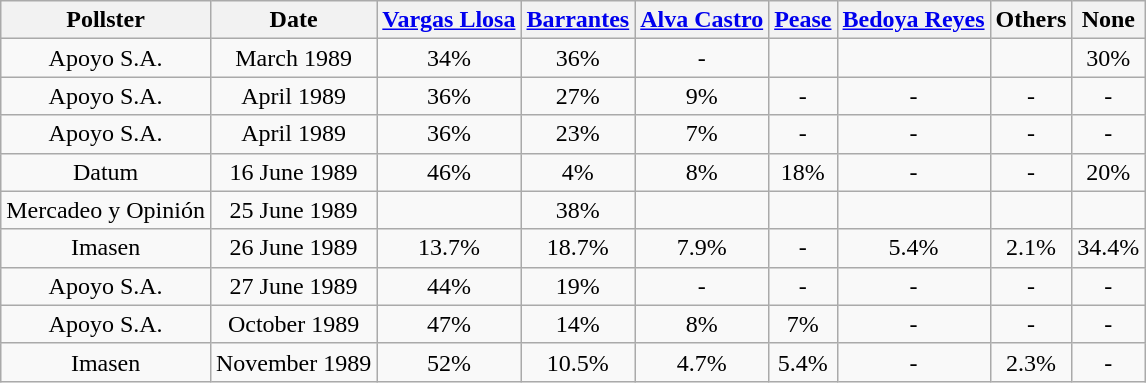<table class="wikitable" style=text-align:center>
<tr>
<th>Pollster</th>
<th>Date</th>
<th><a href='#'>Vargas Llosa</a></th>
<th><a href='#'>Barrantes</a></th>
<th><a href='#'>Alva Castro</a></th>
<th><a href='#'>Pease</a></th>
<th><a href='#'>Bedoya Reyes</a></th>
<th>Others</th>
<th>None</th>
</tr>
<tr>
<td>Apoyo S.A.</td>
<td>March 1989</td>
<td>34%</td>
<td>36%</td>
<td>-</td>
<td></td>
<td></td>
<td></td>
<td>30%</td>
</tr>
<tr>
<td>Apoyo S.A.</td>
<td>April 1989</td>
<td>36%</td>
<td>27%</td>
<td>9%</td>
<td>-</td>
<td>-</td>
<td>-</td>
<td>-</td>
</tr>
<tr>
<td>Apoyo S.A.</td>
<td>April 1989</td>
<td>36%</td>
<td>23%</td>
<td>7%</td>
<td>-</td>
<td>-</td>
<td>-</td>
<td>-</td>
</tr>
<tr>
<td>Datum</td>
<td>16 June 1989</td>
<td>46%</td>
<td>4%</td>
<td>8%</td>
<td>18%</td>
<td>-</td>
<td>-</td>
<td>20%</td>
</tr>
<tr>
<td>Mercadeo y Opinión</td>
<td>25 June 1989</td>
<td></td>
<td>38%</td>
<td></td>
<td></td>
<td></td>
<td></td>
<td></td>
</tr>
<tr>
<td>Imasen</td>
<td>26 June 1989</td>
<td>13.7%</td>
<td>18.7%</td>
<td>7.9%</td>
<td>-</td>
<td>5.4%</td>
<td>2.1%</td>
<td>34.4%</td>
</tr>
<tr>
<td>Apoyo S.A.</td>
<td>27 June 1989</td>
<td>44%</td>
<td>19%</td>
<td>-</td>
<td>-</td>
<td>-</td>
<td>-</td>
<td>-</td>
</tr>
<tr>
<td>Apoyo S.A.</td>
<td>October 1989</td>
<td>47%</td>
<td>14%</td>
<td>8%</td>
<td>7%</td>
<td>-</td>
<td>-</td>
<td>-</td>
</tr>
<tr>
<td>Imasen</td>
<td>November 1989</td>
<td>52%</td>
<td>10.5%</td>
<td>4.7%</td>
<td>5.4%</td>
<td>-</td>
<td>2.3%</td>
<td>-</td>
</tr>
</table>
